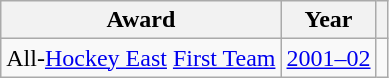<table class="wikitable">
<tr>
<th>Award</th>
<th>Year</th>
<th></th>
</tr>
<tr>
<td>All-<a href='#'>Hockey East</a> <a href='#'>First Team</a></td>
<td><a href='#'>2001–02</a></td>
<td></td>
</tr>
</table>
